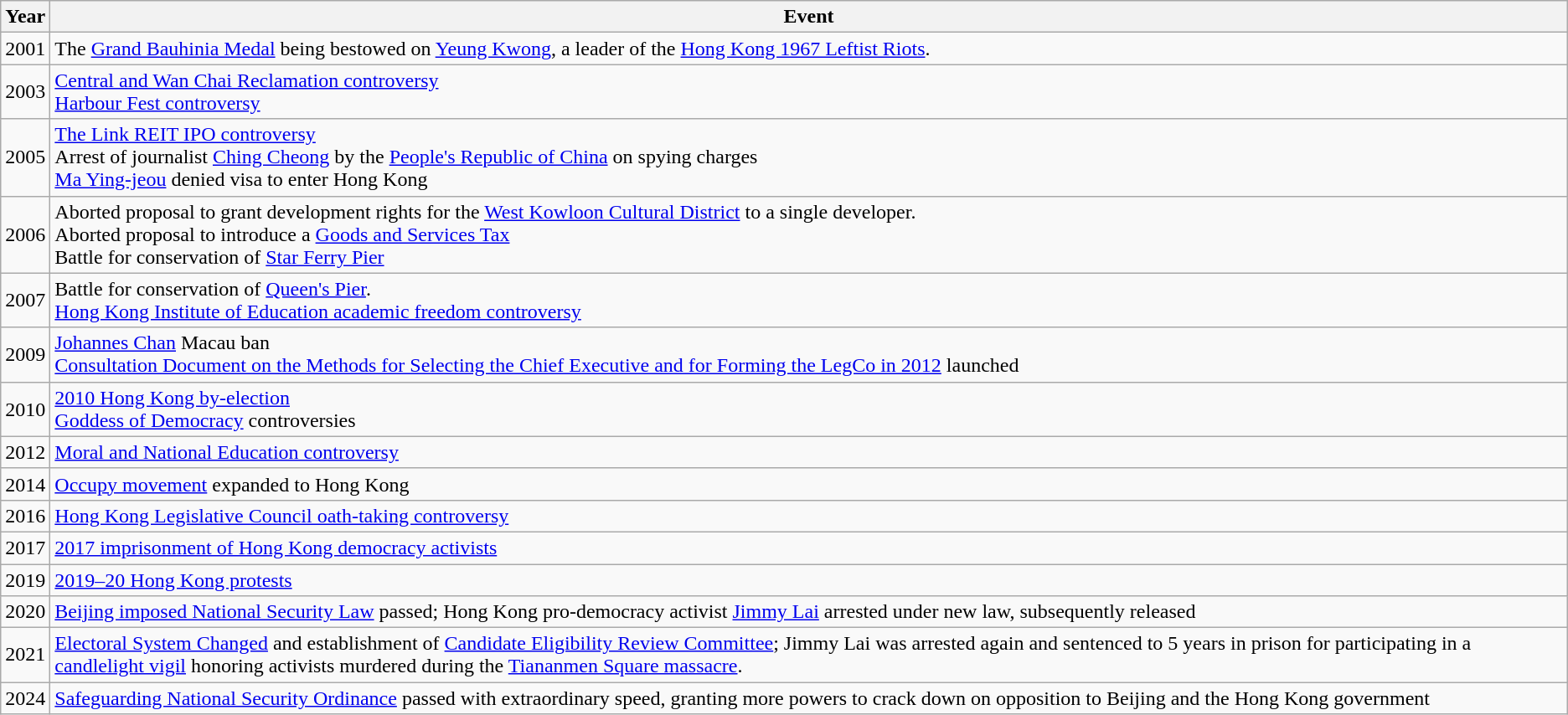<table class="wikitable">
<tr>
<th>Year</th>
<th>Event</th>
</tr>
<tr>
<td>2001</td>
<td>The <a href='#'>Grand Bauhinia Medal</a> being bestowed on <a href='#'>Yeung Kwong</a>, a leader of the <a href='#'>Hong Kong 1967 Leftist Riots</a>.</td>
</tr>
<tr>
<td>2003</td>
<td><a href='#'>Central and Wan Chai Reclamation controversy</a><br><a href='#'>Harbour Fest controversy</a></td>
</tr>
<tr>
<td>2005</td>
<td><a href='#'>The Link REIT IPO controversy</a><br>Arrest of journalist <a href='#'>Ching Cheong</a> by the <a href='#'>People's Republic of China</a> on spying charges<br><a href='#'>Ma Ying-jeou</a> denied visa to enter Hong Kong</td>
</tr>
<tr>
<td>2006</td>
<td>Aborted proposal to grant development rights for the <a href='#'>West Kowloon Cultural District</a> to a single developer.<br>Aborted proposal to introduce a <a href='#'>Goods and Services Tax</a><br>Battle for conservation of <a href='#'>Star Ferry Pier</a></td>
</tr>
<tr>
<td>2007</td>
<td>Battle for conservation of <a href='#'>Queen's Pier</a>.<br><a href='#'>Hong Kong Institute of Education academic freedom controversy</a></td>
</tr>
<tr>
<td>2009</td>
<td><a href='#'>Johannes Chan</a> Macau ban <br><a href='#'>Consultation Document on the Methods for Selecting the Chief Executive and for Forming the LegCo in 2012</a> launched</td>
</tr>
<tr>
<td>2010</td>
<td><a href='#'>2010 Hong Kong by-election</a><br><a href='#'>Goddess of Democracy</a> controversies</td>
</tr>
<tr>
<td>2012</td>
<td><a href='#'>Moral and National Education controversy</a></td>
</tr>
<tr>
<td>2014</td>
<td><a href='#'>Occupy movement</a> expanded to Hong Kong</td>
</tr>
<tr>
<td>2016</td>
<td><a href='#'>Hong Kong Legislative Council oath-taking controversy</a></td>
</tr>
<tr>
<td>2017</td>
<td><a href='#'>2017 imprisonment of Hong Kong democracy activists</a></td>
</tr>
<tr>
<td>2019</td>
<td><a href='#'>2019–20 Hong Kong protests</a></td>
</tr>
<tr>
<td>2020</td>
<td><a href='#'>Beijing imposed National Security Law</a> passed; Hong Kong pro-democracy activist <a href='#'>Jimmy Lai</a> arrested under new law, subsequently released</td>
</tr>
<tr>
<td>2021</td>
<td><a href='#'>Electoral System Changed</a> and establishment of <a href='#'>Candidate Eligibility Review Committee</a>; Jimmy Lai was arrested again and sentenced to 5 years in prison for participating in a <a href='#'>candlelight vigil</a> honoring activists murdered during the <a href='#'>Tiananmen Square massacre</a>.</td>
</tr>
<tr>
<td>2024</td>
<td><a href='#'>Safeguarding National Security Ordinance</a> passed with extraordinary speed, granting more powers to crack down on opposition to Beijing and the Hong Kong government</td>
</tr>
</table>
